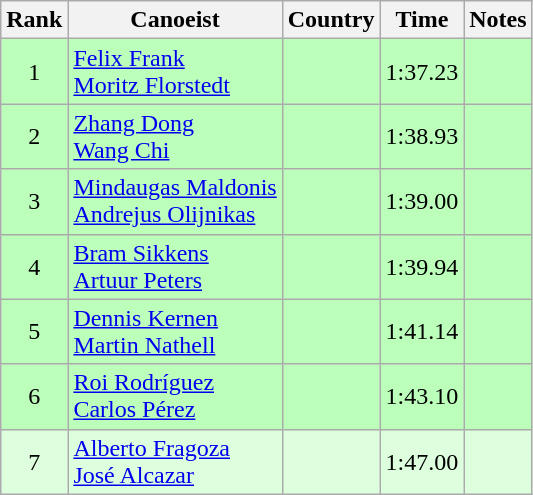<table class="wikitable" style="text-align:center">
<tr>
<th>Rank</th>
<th>Canoeist</th>
<th>Country</th>
<th>Time</th>
<th>Notes</th>
</tr>
<tr bgcolor=bbffbb>
<td>1</td>
<td align="left"><a href='#'>Felix Frank</a><br><a href='#'>Moritz Florstedt</a></td>
<td align="left"></td>
<td>1:37.23</td>
<td></td>
</tr>
<tr bgcolor=bbffbb>
<td>2</td>
<td align="left"><a href='#'>Zhang Dong</a><br><a href='#'>Wang Chi</a></td>
<td align="left"></td>
<td>1:38.93</td>
<td></td>
</tr>
<tr bgcolor=bbffbb>
<td>3</td>
<td align="left"><a href='#'>Mindaugas Maldonis</a><br><a href='#'>Andrejus Olijnikas</a></td>
<td align="left"></td>
<td>1:39.00</td>
<td></td>
</tr>
<tr bgcolor=bbffbb>
<td>4</td>
<td align="left"><a href='#'>Bram Sikkens</a><br><a href='#'>Artuur Peters</a></td>
<td align="left"></td>
<td>1:39.94</td>
<td></td>
</tr>
<tr bgcolor=bbffbb>
<td>5</td>
<td align="left"><a href='#'>Dennis Kernen</a><br><a href='#'>Martin Nathell</a></td>
<td align="left"></td>
<td>1:41.14</td>
<td></td>
</tr>
<tr bgcolor=bbffbb>
<td>6</td>
<td align="left"><a href='#'>Roi Rodríguez</a><br><a href='#'>Carlos Pérez</a></td>
<td align="left"></td>
<td>1:43.10</td>
<td></td>
</tr>
<tr bgcolor=ddffdd>
<td>7</td>
<td align="left"><a href='#'>Alberto Fragoza</a><br><a href='#'>José Alcazar</a></td>
<td align="left"></td>
<td>1:47.00</td>
<td></td>
</tr>
</table>
